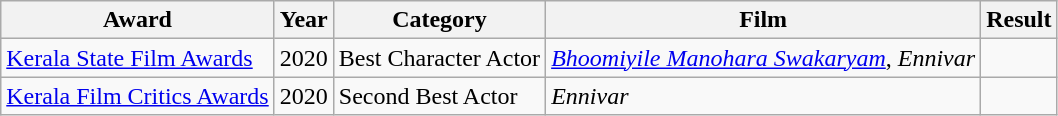<table class="wikitable">
<tr>
<th>Award</th>
<th>Year</th>
<th>Category</th>
<th>Film</th>
<th>Result</th>
</tr>
<tr>
<td><a href='#'>Kerala State Film Awards</a></td>
<td>2020</td>
<td>Best Character Actor</td>
<td><em><a href='#'>Bhoomiyile Manohara Swakaryam</a></em>, <em>Ennivar</em></td>
<td></td>
</tr>
<tr>
<td><a href='#'>Kerala Film Critics Awards</a></td>
<td>2020</td>
<td>Second Best Actor</td>
<td><em>Ennivar</em></td>
<td></td>
</tr>
</table>
